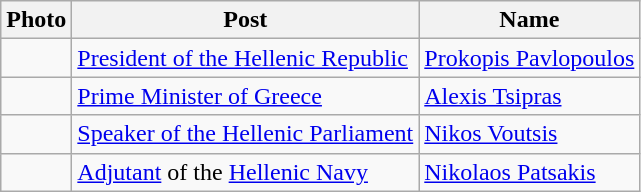<table class=wikitable>
<tr>
<th>Photo</th>
<th>Post</th>
<th>Name</th>
</tr>
<tr>
<td></td>
<td><a href='#'>President of the Hellenic Republic</a></td>
<td><a href='#'>Prokopis Pavlopoulos</a></td>
</tr>
<tr>
<td></td>
<td><a href='#'>Prime Minister of Greece</a></td>
<td><a href='#'>Alexis Tsipras</a></td>
</tr>
<tr>
<td></td>
<td><a href='#'>Speaker of the Hellenic Parliament</a></td>
<td><a href='#'>Nikos Voutsis</a></td>
</tr>
<tr>
<td></td>
<td><a href='#'>Adjutant</a> of the <a href='#'>Hellenic Navy</a></td>
<td><a href='#'>Nikolaos Patsakis</a></td>
</tr>
</table>
